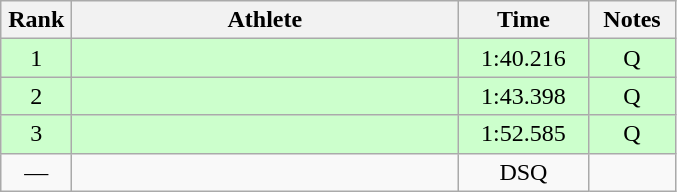<table class=wikitable style="text-align:center">
<tr>
<th width=40>Rank</th>
<th width=250>Athlete</th>
<th width=80>Time</th>
<th width=50>Notes</th>
</tr>
<tr bgcolor="ccffcc">
<td>1</td>
<td align=left></td>
<td>1:40.216</td>
<td>Q</td>
</tr>
<tr bgcolor="ccffcc">
<td>2</td>
<td align=left></td>
<td>1:43.398</td>
<td>Q</td>
</tr>
<tr bgcolor="ccffcc">
<td>3</td>
<td align=left></td>
<td>1:52.585</td>
<td>Q</td>
</tr>
<tr>
<td>—</td>
<td align=left></td>
<td>DSQ</td>
<td></td>
</tr>
</table>
